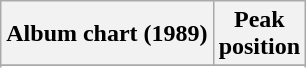<table class="wikitable sortable plainrowheaders">
<tr>
<th scope="col">Album chart (1989)</th>
<th scope="col">Peak<br>position</th>
</tr>
<tr>
</tr>
<tr>
</tr>
<tr>
</tr>
<tr>
</tr>
<tr>
</tr>
<tr>
</tr>
</table>
